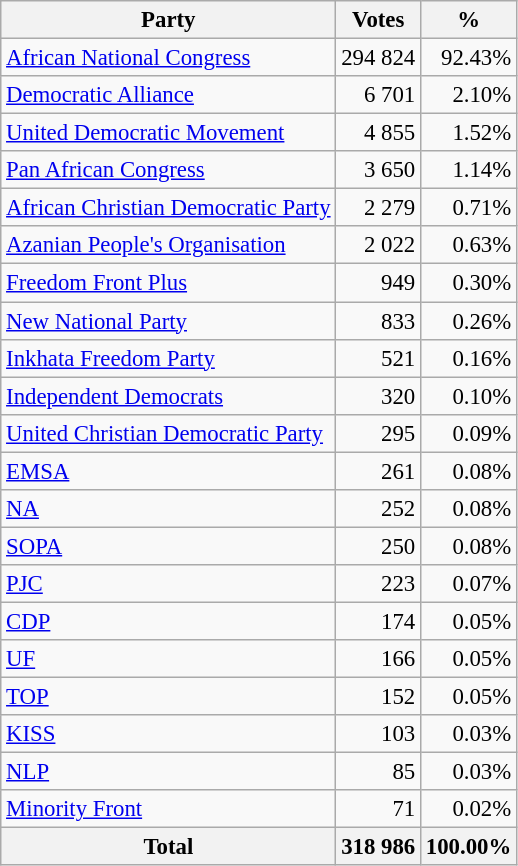<table class="wikitable" style="font-size: 95%; text-align: right">
<tr>
<th>Party</th>
<th>Votes</th>
<th>%</th>
</tr>
<tr>
<td align=left><a href='#'>African National Congress</a></td>
<td>294 824</td>
<td>92.43%</td>
</tr>
<tr>
<td align=left><a href='#'>Democratic Alliance</a></td>
<td>6 701</td>
<td>2.10%</td>
</tr>
<tr>
<td align=left><a href='#'>United Democratic Movement</a></td>
<td>4 855</td>
<td>1.52%</td>
</tr>
<tr>
<td align=left><a href='#'>Pan African Congress</a></td>
<td>3 650</td>
<td>1.14%</td>
</tr>
<tr>
<td align=left><a href='#'>African Christian Democratic Party</a></td>
<td>2 279</td>
<td>0.71%</td>
</tr>
<tr>
<td align=left><a href='#'>Azanian People's Organisation</a></td>
<td>2 022</td>
<td>0.63%</td>
</tr>
<tr>
<td align=left><a href='#'>Freedom Front Plus</a></td>
<td>949</td>
<td>0.30%</td>
</tr>
<tr>
<td align=left><a href='#'>New National Party</a></td>
<td>833</td>
<td>0.26%</td>
</tr>
<tr>
<td align=left><a href='#'>Inkhata Freedom Party</a></td>
<td>521</td>
<td>0.16%</td>
</tr>
<tr>
<td align=left><a href='#'>Independent Democrats</a></td>
<td>320</td>
<td>0.10%</td>
</tr>
<tr>
<td align=left><a href='#'>United Christian Democratic Party</a></td>
<td>295</td>
<td>0.09%</td>
</tr>
<tr>
<td align=left><a href='#'>EMSA</a></td>
<td>261</td>
<td>0.08%</td>
</tr>
<tr>
<td align=left><a href='#'>NA</a></td>
<td>252</td>
<td>0.08%</td>
</tr>
<tr>
<td align=left><a href='#'>SOPA</a></td>
<td>250</td>
<td>0.08%</td>
</tr>
<tr>
<td align=left><a href='#'>PJC</a></td>
<td>223</td>
<td>0.07%</td>
</tr>
<tr>
<td align=left><a href='#'>CDP</a></td>
<td>174</td>
<td>0.05%</td>
</tr>
<tr>
<td align=left><a href='#'>UF</a></td>
<td>166</td>
<td>0.05%</td>
</tr>
<tr>
<td align=left><a href='#'>TOP</a></td>
<td>152</td>
<td>0.05%</td>
</tr>
<tr>
<td align=left><a href='#'>KISS</a></td>
<td>103</td>
<td>0.03%</td>
</tr>
<tr>
<td align=left><a href='#'>NLP</a></td>
<td>85</td>
<td>0.03%</td>
</tr>
<tr>
<td align=left><a href='#'>Minority Front</a></td>
<td>71</td>
<td>0.02%</td>
</tr>
<tr>
<th align=left>Total</th>
<th>318 986</th>
<th>100.00%</th>
</tr>
</table>
